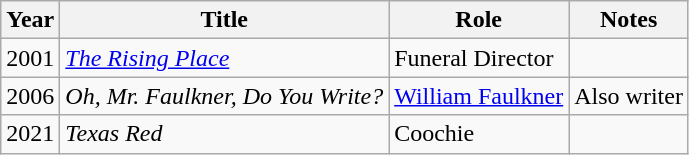<table class="wikitable sortable">
<tr>
<th>Year</th>
<th>Title</th>
<th>Role</th>
<th>Notes</th>
</tr>
<tr>
<td>2001</td>
<td><em><a href='#'>The Rising Place</a></em></td>
<td>Funeral Director</td>
<td></td>
</tr>
<tr>
<td>2006</td>
<td><em>Oh, Mr. Faulkner, Do You Write?</em></td>
<td><a href='#'>William Faulkner</a></td>
<td>Also writer</td>
</tr>
<tr>
<td>2021</td>
<td><em>Texas Red</em></td>
<td>Coochie</td>
<td></td>
</tr>
</table>
